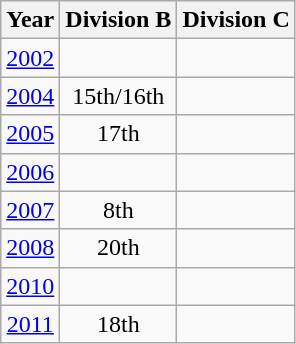<table class="wikitable" style="text-align:center">
<tr>
<th>Year</th>
<th>Division B</th>
<th>Division C</th>
</tr>
<tr>
<td><a href='#'>2002</a></td>
<td></td>
<td></td>
</tr>
<tr>
<td><a href='#'>2004</a></td>
<td>15th/16th</td>
<td></td>
</tr>
<tr>
<td><a href='#'>2005</a></td>
<td>17th</td>
<td></td>
</tr>
<tr>
<td><a href='#'>2006</a></td>
<td></td>
<td></td>
</tr>
<tr>
<td><a href='#'>2007</a></td>
<td>8th</td>
<td></td>
</tr>
<tr>
<td><a href='#'>2008</a></td>
<td>20th</td>
<td></td>
</tr>
<tr>
<td><a href='#'>2010</a></td>
<td></td>
<td></td>
</tr>
<tr>
<td><a href='#'>2011</a></td>
<td>18th</td>
<td></td>
</tr>
</table>
